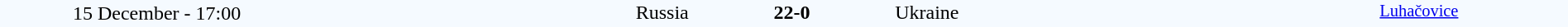<table style="width: 100%; background:#F5FAFF;" cellspacing="0">
<tr>
<td align=center rowspan=3 width=20%>15 December - 17:00</td>
</tr>
<tr>
<td width=24% align=right>Russia </td>
<td align=center width=13%><strong>22-0</strong></td>
<td width=24%> Ukraine</td>
<td style=font-size:85% rowspan=3 valign=top align=center><a href='#'>Luhačovice</a></td>
</tr>
<tr style=font-size:85%>
<td align=right valign=top></td>
<td></td>
<td></td>
</tr>
</table>
